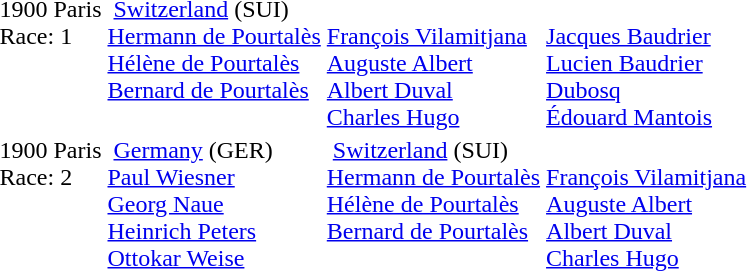<table>
<tr valign="top">
<td style="align:center;">1900 Paris <br>Race: 1<br></td>
<td style="vertical-align:top;"> <a href='#'>Switzerland</a> <span>(SUI)</span><br><a href='#'>Hermann de Pourtalès</a><br><a href='#'>Hélène de Pourtalès</a><br><a href='#'>Bernard de Pourtalès</a></td>
<td style="vertical-align:top;"><br><a href='#'>François Vilamitjana</a><br><a href='#'>Auguste Albert</a><br><a href='#'>Albert Duval</a><br><a href='#'>Charles Hugo</a></td>
<td style="vertical-align:top;"><br><a href='#'>Jacques Baudrier</a><br><a href='#'>Lucien Baudrier</a><br><a href='#'>Dubosq</a><br><a href='#'>Édouard Mantois</a></td>
</tr>
<tr valign="top">
<td style="align:center;">1900 Paris <br>Race: 2<br></td>
<td style="vertical-align:top;"> <a href='#'>Germany</a> <span>(GER)</span><br><a href='#'>Paul Wiesner</a><br><a href='#'>Georg Naue</a><br><a href='#'>Heinrich Peters</a><br><a href='#'>Ottokar Weise</a></td>
<td style="vertical-align:top;"> <a href='#'>Switzerland</a> <span>(SUI)</span><br><a href='#'>Hermann de Pourtalès</a><br><a href='#'>Hélène de Pourtalès</a><br><a href='#'>Bernard de Pourtalès</a></td>
<td style="vertical-align:top;"><br><a href='#'>François Vilamitjana</a><br><a href='#'>Auguste Albert</a><br><a href='#'>Albert Duval</a><br><a href='#'>Charles Hugo</a></td>
</tr>
</table>
